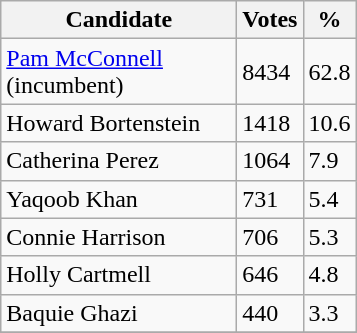<table class="wikitable">
<tr>
<th bgcolor="#DDDDFF" width="150px">Candidate</th>
<th bgcolor="#DDDDFF">Votes</th>
<th bgcolor="#DDDDFF">%</th>
</tr>
<tr>
<td><a href='#'>Pam McConnell</a> (incumbent)</td>
<td>8434</td>
<td>62.8</td>
</tr>
<tr>
<td>Howard Bortenstein</td>
<td>1418</td>
<td>10.6</td>
</tr>
<tr>
<td>Catherina Perez</td>
<td>1064</td>
<td>7.9</td>
</tr>
<tr>
<td>Yaqoob Khan</td>
<td>731</td>
<td>5.4</td>
</tr>
<tr>
<td>Connie Harrison</td>
<td>706</td>
<td>5.3</td>
</tr>
<tr>
<td>Holly Cartmell</td>
<td>646</td>
<td>4.8</td>
</tr>
<tr>
<td>Baquie Ghazi</td>
<td>440</td>
<td>3.3</td>
</tr>
<tr>
</tr>
</table>
